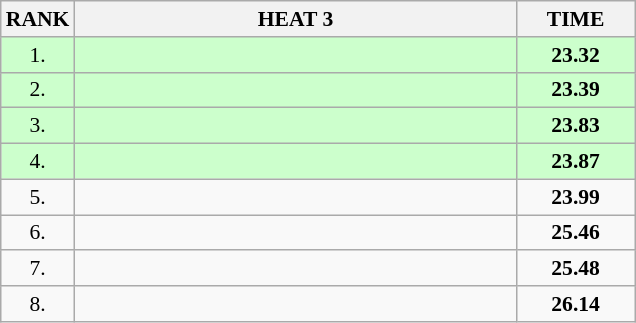<table class="wikitable" style="border-collapse: collapse; font-size: 90%;">
<tr>
<th>RANK</th>
<th style="width: 20em">HEAT 3</th>
<th style="width: 5em">TIME</th>
</tr>
<tr style="background:#ccffcc;">
<td align="center">1.</td>
<td></td>
<td align="center"><strong>23.32</strong></td>
</tr>
<tr style="background:#ccffcc;">
<td align="center">2.</td>
<td></td>
<td align="center"><strong>23.39</strong></td>
</tr>
<tr style="background:#ccffcc;">
<td align="center">3.</td>
<td></td>
<td align="center"><strong>23.83</strong></td>
</tr>
<tr style="background:#ccffcc;">
<td align="center">4.</td>
<td></td>
<td align="center"><strong>23.87</strong></td>
</tr>
<tr>
<td align="center">5.</td>
<td></td>
<td align="center"><strong>23.99</strong></td>
</tr>
<tr>
<td align="center">6.</td>
<td></td>
<td align="center"><strong>25.46</strong></td>
</tr>
<tr>
<td align="center">7.</td>
<td></td>
<td align="center"><strong>25.48</strong></td>
</tr>
<tr>
<td align="center">8.</td>
<td></td>
<td align="center"><strong>26.14</strong></td>
</tr>
</table>
